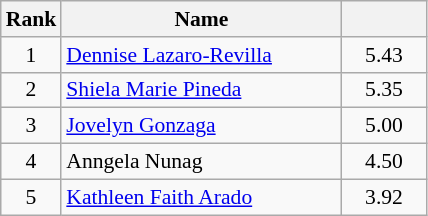<table class="wikitable" style="font-size:90%">
<tr>
<th width=30>Rank</th>
<th width=180>Name</th>
<th width=50></th>
</tr>
<tr>
<td align=center>1</td>
<td><a href='#'>Dennise Lazaro-Revilla</a></td>
<td align=center>5.43</td>
</tr>
<tr>
<td align=center>2</td>
<td><a href='#'>Shiela Marie Pineda</a></td>
<td align=center>5.35</td>
</tr>
<tr>
<td align=center>3</td>
<td><a href='#'>Jovelyn Gonzaga</a></td>
<td align=center>5.00</td>
</tr>
<tr>
<td align=center>4</td>
<td>Anngela Nunag</td>
<td align=center>4.50</td>
</tr>
<tr>
<td align=center>5</td>
<td><a href='#'>Kathleen Faith Arado</a></td>
<td align=center>3.92</td>
</tr>
</table>
